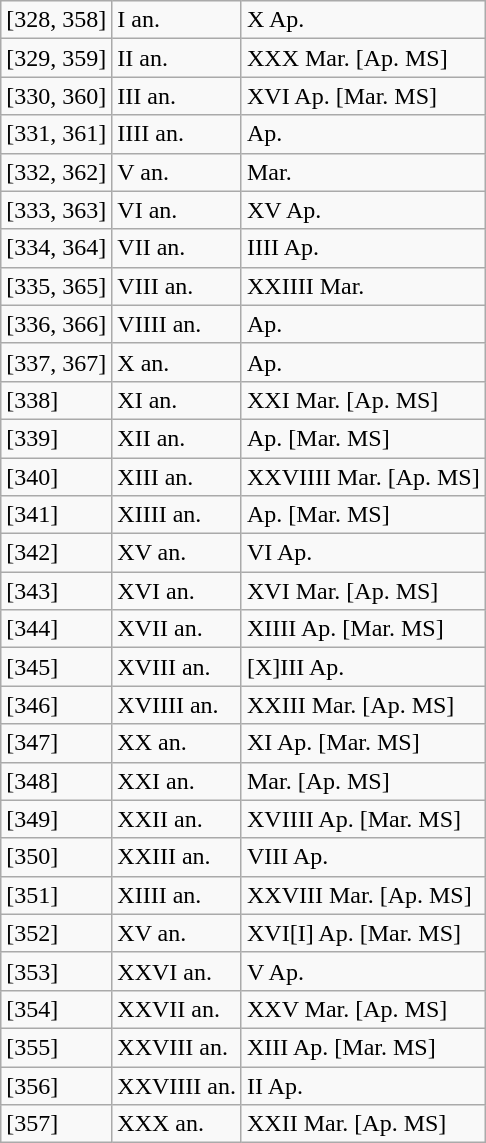<table class="wikitable" border="1">
<tr>
<td>[328, 358]</td>
<td>I an.</td>
<td>X Ap.</td>
</tr>
<tr>
<td>[329, 359]</td>
<td>II an.</td>
<td>XXX Mar. [Ap. MS]</td>
</tr>
<tr>
<td>[330, 360]</td>
<td>III an.</td>
<td>XVI<II> Ap. [Mar. MS]</td>
</tr>
<tr>
<td>[331, 361]</td>
<td>IIII an.</td>
<td> Ap.</td>
</tr>
<tr>
<td>[332, 362]</td>
<td>V an.</td>
<td> Mar.</td>
</tr>
<tr>
<td>[333, 363]</td>
<td>VI an.</td>
<td>XV Ap.</td>
</tr>
<tr>
<td>[334, 364]</td>
<td>VII an.</td>
<td>IIII Ap.</td>
</tr>
<tr>
<td>[335, 365]</td>
<td>VIII an.</td>
<td>XXIIII Mar.</td>
</tr>
<tr>
<td>[336, 366]</td>
<td>VIIII an.</td>
<td> Ap.</td>
</tr>
<tr>
<td>[337, 367]</td>
<td>X an.</td>
<td> Ap.</td>
</tr>
<tr>
<td>[338]</td>
<td>XI an.</td>
<td>XXI Mar. [Ap. MS]</td>
</tr>
<tr>
<td>[339]</td>
<td>XII an.</td>
<td> Ap. [Mar. MS]</td>
</tr>
<tr>
<td>[340]</td>
<td>XIII an.</td>
<td>XXVIIII Mar. [Ap. MS]</td>
</tr>
<tr>
<td>[341]</td>
<td>XIIII an.</td>
<td> Ap. [Mar. MS]</td>
</tr>
<tr>
<td>[342]</td>
<td>XV an.</td>
<td>VI Ap.</td>
</tr>
<tr>
<td>[343]</td>
<td>XVI an.</td>
<td><X>XVI Mar. [Ap. MS]</td>
</tr>
<tr>
<td>[344]</td>
<td>XVII an.</td>
<td>XIIII Ap. [Mar. MS]</td>
</tr>
<tr>
<td>[345]</td>
<td>XVIII an.</td>
<td>[X]III Ap.</td>
</tr>
<tr>
<td>[346]</td>
<td>XVIIII an.</td>
<td>XXIII Mar. [Ap. MS]</td>
</tr>
<tr>
<td>[347]</td>
<td>XX an.</td>
<td>XI Ap.  [Mar. MS]</td>
</tr>
<tr>
<td>[348]</td>
<td>XXI an.</td>
<td> Mar. [Ap. MS]</td>
</tr>
<tr>
<td>[349]</td>
<td>XXII an.</td>
<td>XVIIII Ap. [Mar. MS]</td>
</tr>
<tr>
<td>[350]</td>
<td>XXIII an.</td>
<td>VIII Ap.</td>
</tr>
<tr>
<td>[351]</td>
<td><X>XIIII an.</td>
<td>XXVIII Mar. [Ap. MS]</td>
</tr>
<tr>
<td>[352]</td>
<td><X>XV an.</td>
<td>XVI[I] Ap. [Mar. MS]</td>
</tr>
<tr>
<td>[353]</td>
<td>XXVI an.</td>
<td>V Ap.</td>
</tr>
<tr>
<td>[354]</td>
<td>XXVII an.</td>
<td>XXV Mar. [Ap. MS]</td>
</tr>
<tr>
<td>[355]</td>
<td>XXVIII an.</td>
<td>XIII Ap. [Mar. MS]</td>
</tr>
<tr>
<td>[356]</td>
<td>XXVIIII an.</td>
<td>II Ap.</td>
</tr>
<tr>
<td>[357]</td>
<td>XXX an.</td>
<td>XXII Mar. [Ap. MS]</td>
</tr>
</table>
